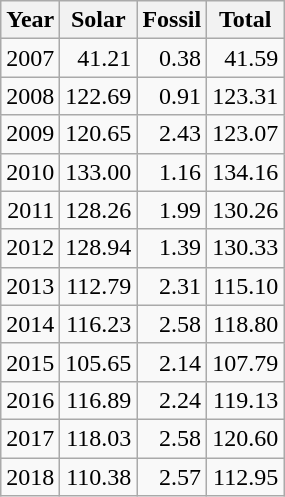<table class=wikitable style="text-align: right;">
<tr>
<th>Year</th>
<th>Solar</th>
<th>Fossil</th>
<th>Total</th>
</tr>
<tr>
<td>2007</td>
<td>41.21</td>
<td>0.38</td>
<td>41.59</td>
</tr>
<tr>
<td>2008</td>
<td>122.69</td>
<td>0.91</td>
<td>123.31</td>
</tr>
<tr>
<td>2009</td>
<td>120.65</td>
<td>2.43</td>
<td>123.07</td>
</tr>
<tr>
<td>2010</td>
<td>133.00</td>
<td>1.16</td>
<td>134.16</td>
</tr>
<tr>
<td>2011</td>
<td>128.26</td>
<td>1.99</td>
<td>130.26</td>
</tr>
<tr>
<td>2012</td>
<td>128.94</td>
<td>1.39</td>
<td>130.33</td>
</tr>
<tr>
<td>2013</td>
<td>112.79</td>
<td>2.31</td>
<td>115.10</td>
</tr>
<tr>
<td>2014</td>
<td>116.23</td>
<td>2.58</td>
<td>118.80</td>
</tr>
<tr>
<td>2015</td>
<td>105.65</td>
<td>2.14</td>
<td>107.79</td>
</tr>
<tr>
<td>2016</td>
<td>116.89</td>
<td>2.24</td>
<td>119.13</td>
</tr>
<tr>
<td>2017</td>
<td>118.03</td>
<td>2.58</td>
<td>120.60</td>
</tr>
<tr>
<td>2018</td>
<td>110.38</td>
<td>2.57</td>
<td>112.95</td>
</tr>
</table>
